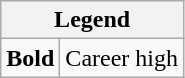<table class="wikitable mw-collapsible mw-collapsed">
<tr>
<th colspan="2">Legend</th>
</tr>
<tr>
<td><strong>Bold</strong></td>
<td>Career high</td>
</tr>
</table>
